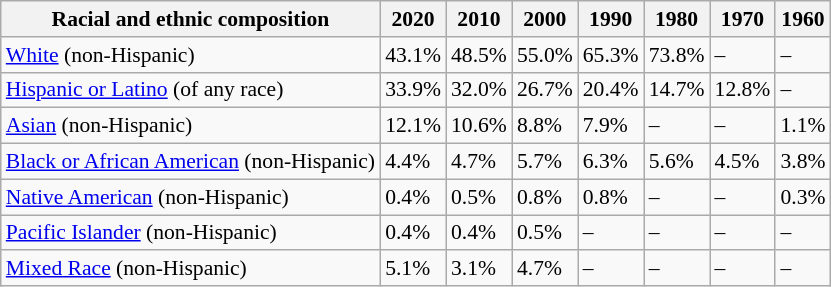<table class="wikitable sortable collapsible collapsed" style="font-size: 90%;">
<tr>
<th>Racial and ethnic composition</th>
<th>2020</th>
<th>2010</th>
<th>2000</th>
<th>1990</th>
<th>1980</th>
<th>1970</th>
<th>1960</th>
</tr>
<tr>
<td><a href='#'>White</a> (non-Hispanic)</td>
<td>43.1%</td>
<td>48.5%</td>
<td>55.0%</td>
<td>65.3%</td>
<td>73.8%</td>
<td>–</td>
<td>–</td>
</tr>
<tr>
<td><a href='#'>Hispanic or Latino</a> (of any race)</td>
<td>33.9%</td>
<td>32.0%</td>
<td>26.7%</td>
<td>20.4%</td>
<td>14.7%</td>
<td>12.8%</td>
<td>–</td>
</tr>
<tr>
<td><a href='#'>Asian</a> (non-Hispanic)</td>
<td>12.1%</td>
<td>10.6%</td>
<td>8.8%</td>
<td>7.9%</td>
<td>–</td>
<td>–</td>
<td>1.1%</td>
</tr>
<tr>
<td><a href='#'>Black or African American</a> (non-Hispanic)</td>
<td>4.4%</td>
<td>4.7%</td>
<td>5.7%</td>
<td>6.3%</td>
<td>5.6%</td>
<td>4.5%</td>
<td>3.8%</td>
</tr>
<tr>
<td><a href='#'>Native American</a> (non-Hispanic)</td>
<td>0.4%</td>
<td>0.5%</td>
<td>0.8%</td>
<td>0.8%</td>
<td>–</td>
<td>–</td>
<td>0.3%</td>
</tr>
<tr>
<td><a href='#'>Pacific Islander</a> (non-Hispanic)</td>
<td>0.4%</td>
<td>0.4%</td>
<td>0.5%</td>
<td>–</td>
<td>–</td>
<td>–</td>
<td>–</td>
</tr>
<tr>
<td><a href='#'>Mixed Race</a> (non-Hispanic)</td>
<td>5.1%</td>
<td>3.1%</td>
<td>4.7%</td>
<td>–</td>
<td>–</td>
<td>–</td>
<td>–</td>
</tr>
</table>
